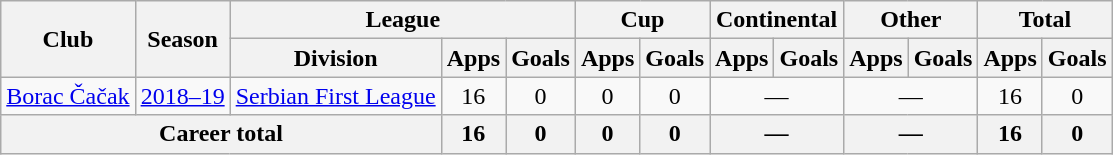<table class="wikitable" style="text-align: center">
<tr>
<th rowspan="2">Club</th>
<th rowspan="2">Season</th>
<th colspan="3">League</th>
<th colspan="2">Cup</th>
<th colspan="2">Continental</th>
<th colspan="2">Other</th>
<th colspan="2">Total</th>
</tr>
<tr>
<th>Division</th>
<th>Apps</th>
<th>Goals</th>
<th>Apps</th>
<th>Goals</th>
<th>Apps</th>
<th>Goals</th>
<th>Apps</th>
<th>Goals</th>
<th>Apps</th>
<th>Goals</th>
</tr>
<tr>
<td><a href='#'>Borac Čačak</a></td>
<td><a href='#'>2018–19</a></td>
<td><a href='#'>Serbian First League</a></td>
<td>16</td>
<td>0</td>
<td>0</td>
<td>0</td>
<td colspan="2">—</td>
<td colspan="2">—</td>
<td>16</td>
<td>0</td>
</tr>
<tr>
<th colspan="3">Career total</th>
<th>16</th>
<th>0</th>
<th>0</th>
<th>0</th>
<th colspan="2">—</th>
<th colspan="2">—</th>
<th>16</th>
<th>0</th>
</tr>
</table>
